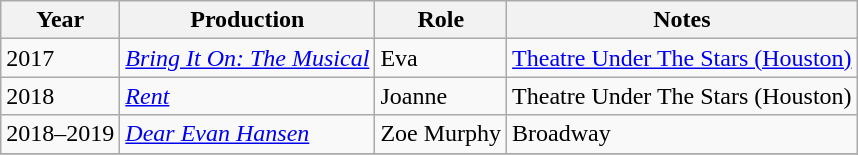<table class="wikitable">
<tr>
<th>Year</th>
<th>Production</th>
<th>Role</th>
<th>Notes</th>
</tr>
<tr>
<td>2017</td>
<td><em><a href='#'>Bring It On: The Musical</a></em></td>
<td>Eva</td>
<td><a href='#'>Theatre Under The Stars (Houston)</a></td>
</tr>
<tr>
<td>2018</td>
<td><em><a href='#'>Rent</a></em></td>
<td>Joanne</td>
<td>Theatre Under The Stars (Houston)</td>
</tr>
<tr>
<td>2018–2019</td>
<td><em><a href='#'>Dear Evan Hansen</a></em></td>
<td>Zoe Murphy</td>
<td>Broadway</td>
</tr>
<tr>
</tr>
</table>
